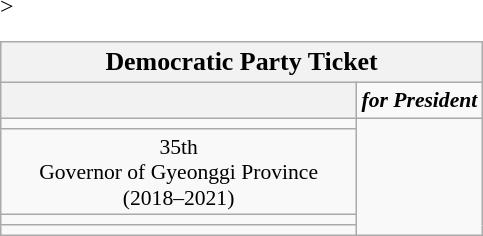<table class=wikitable style="font-size:90%; text-align:center;">
<tr>
<th colspan=2><big>Democratic Party Ticket</big></th>
</tr>
<tr>
<th style="font-size:135%; color:white; background:><a href='#'>Lee Jae-myung</a></th>
</tr>
<tr style="font-size:100%; color:black; background:#c8ebff">
<td><strong><em>for President</em></strong></td>
</tr>
<tr <--Do not add a generic image here, that would be forbidden under WP:IPH-->>
<td></td>
</tr>
<tr>
<td style=width:16em>35th<br>Governor of Gyeonggi Province<br>(2018–2021)</td>
</tr>
<tr>
<td></td>
</tr>
<tr>
<td></td>
</tr>
</table>
